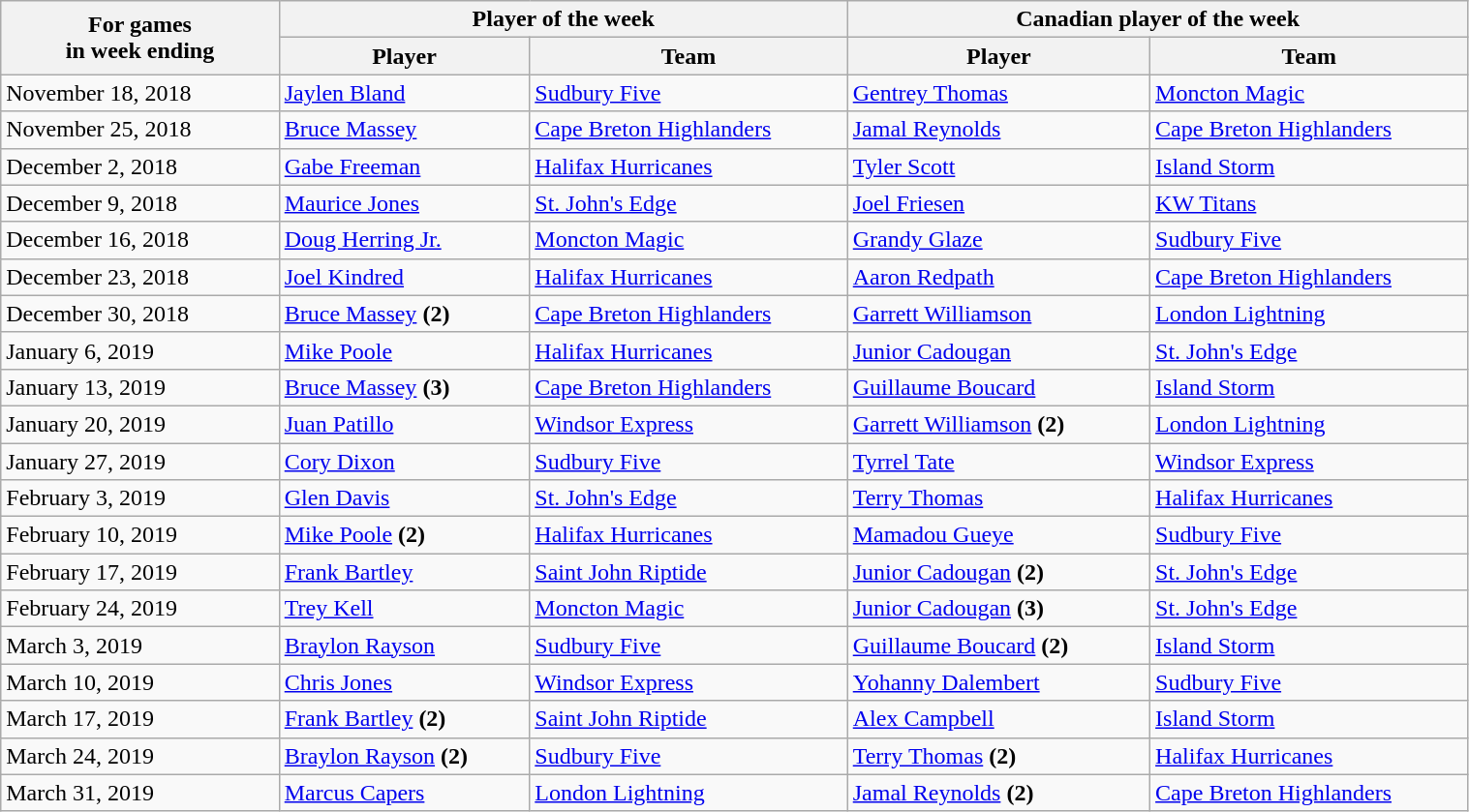<table class="wikitable" style="width: 80%">
<tr>
<th rowspan=2 width=60>For games<br>in week ending</th>
<th colspan=2 width=120>Player of the week</th>
<th colspan=2 width=120>Canadian player of the week</th>
</tr>
<tr>
<th width=60>Player</th>
<th width=60>Team</th>
<th width=60>Player</th>
<th width=60>Team</th>
</tr>
<tr>
<td>November 18, 2018</td>
<td><a href='#'>Jaylen Bland</a></td>
<td><a href='#'>Sudbury Five</a></td>
<td><a href='#'>Gentrey Thomas</a></td>
<td><a href='#'>Moncton Magic</a></td>
</tr>
<tr>
<td>November 25, 2018</td>
<td><a href='#'>Bruce Massey</a></td>
<td><a href='#'>Cape Breton Highlanders</a></td>
<td><a href='#'>Jamal Reynolds</a></td>
<td><a href='#'>Cape Breton Highlanders</a></td>
</tr>
<tr>
<td>December 2, 2018</td>
<td><a href='#'>Gabe Freeman</a></td>
<td><a href='#'>Halifax Hurricanes</a></td>
<td><a href='#'>Tyler Scott</a></td>
<td><a href='#'>Island Storm</a></td>
</tr>
<tr>
<td>December 9, 2018</td>
<td><a href='#'>Maurice Jones</a></td>
<td><a href='#'>St. John's Edge</a></td>
<td><a href='#'>Joel Friesen</a></td>
<td><a href='#'>KW Titans</a></td>
</tr>
<tr>
<td>December 16, 2018</td>
<td><a href='#'>Doug Herring Jr.</a></td>
<td><a href='#'>Moncton Magic</a></td>
<td><a href='#'>Grandy Glaze</a></td>
<td><a href='#'>Sudbury Five</a></td>
</tr>
<tr>
<td>December 23, 2018</td>
<td><a href='#'>Joel Kindred</a></td>
<td><a href='#'>Halifax Hurricanes</a></td>
<td><a href='#'>Aaron Redpath</a></td>
<td><a href='#'>Cape Breton Highlanders</a></td>
</tr>
<tr>
<td>December 30, 2018</td>
<td><a href='#'>Bruce Massey</a> <strong>(2)</strong></td>
<td><a href='#'>Cape Breton Highlanders</a></td>
<td><a href='#'>Garrett Williamson</a></td>
<td><a href='#'>London Lightning</a></td>
</tr>
<tr>
<td>January 6, 2019</td>
<td><a href='#'>Mike Poole</a></td>
<td><a href='#'>Halifax Hurricanes</a></td>
<td><a href='#'>Junior Cadougan</a></td>
<td><a href='#'>St. John's Edge</a></td>
</tr>
<tr>
<td>January 13, 2019</td>
<td><a href='#'>Bruce Massey</a> <strong>(3)</strong></td>
<td><a href='#'>Cape Breton Highlanders</a></td>
<td><a href='#'>Guillaume Boucard</a></td>
<td><a href='#'>Island Storm</a></td>
</tr>
<tr>
<td>January 20, 2019</td>
<td><a href='#'>Juan Patillo</a></td>
<td><a href='#'>Windsor Express</a></td>
<td><a href='#'>Garrett Williamson</a> <strong>(2)</strong></td>
<td><a href='#'>London Lightning</a></td>
</tr>
<tr>
<td>January 27, 2019</td>
<td><a href='#'>Cory Dixon</a></td>
<td><a href='#'>Sudbury Five</a></td>
<td><a href='#'>Tyrrel Tate</a></td>
<td><a href='#'>Windsor Express</a></td>
</tr>
<tr>
<td>February 3, 2019</td>
<td><a href='#'>Glen Davis</a></td>
<td><a href='#'>St. John's Edge</a></td>
<td><a href='#'>Terry Thomas</a></td>
<td><a href='#'>Halifax Hurricanes</a></td>
</tr>
<tr>
<td>February 10, 2019</td>
<td><a href='#'>Mike Poole</a> <strong>(2)</strong></td>
<td><a href='#'>Halifax Hurricanes</a></td>
<td><a href='#'>Mamadou Gueye</a></td>
<td><a href='#'>Sudbury Five</a></td>
</tr>
<tr>
<td>February 17, 2019</td>
<td><a href='#'>Frank Bartley</a></td>
<td><a href='#'>Saint John Riptide</a></td>
<td><a href='#'>Junior Cadougan</a> <strong>(2)</strong></td>
<td><a href='#'>St. John's Edge</a></td>
</tr>
<tr>
<td>February 24, 2019</td>
<td><a href='#'>Trey Kell</a></td>
<td><a href='#'>Moncton Magic</a></td>
<td><a href='#'>Junior Cadougan</a> <strong>(3)</strong></td>
<td><a href='#'>St. John's Edge</a></td>
</tr>
<tr>
<td>March 3, 2019</td>
<td><a href='#'>Braylon Rayson</a></td>
<td><a href='#'>Sudbury Five</a></td>
<td><a href='#'>Guillaume Boucard</a> <strong>(2)</strong></td>
<td><a href='#'>Island Storm</a></td>
</tr>
<tr>
<td>March 10, 2019</td>
<td><a href='#'>Chris Jones</a></td>
<td><a href='#'>Windsor Express</a></td>
<td><a href='#'>Yohanny Dalembert</a></td>
<td><a href='#'>Sudbury Five</a></td>
</tr>
<tr>
<td>March 17, 2019</td>
<td><a href='#'>Frank Bartley</a> <strong>(2)</strong></td>
<td><a href='#'>Saint John Riptide</a></td>
<td><a href='#'>Alex Campbell</a></td>
<td><a href='#'>Island Storm</a></td>
</tr>
<tr>
<td>March 24, 2019</td>
<td><a href='#'>Braylon Rayson</a> <strong>(2)</strong></td>
<td><a href='#'>Sudbury Five</a></td>
<td><a href='#'>Terry Thomas</a> <strong>(2)</strong></td>
<td><a href='#'>Halifax Hurricanes</a></td>
</tr>
<tr>
<td>March 31, 2019</td>
<td><a href='#'>Marcus Capers</a></td>
<td><a href='#'>London Lightning</a></td>
<td><a href='#'>Jamal Reynolds</a> <strong>(2)</strong></td>
<td><a href='#'>Cape Breton Highlanders</a></td>
</tr>
</table>
